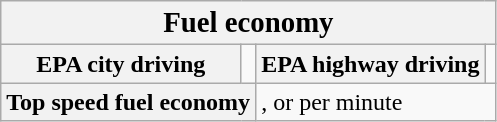<table class="wikitable">
<tr>
<th colspan="4"><big>Fuel economy</big></th>
</tr>
<tr>
<th>EPA city driving</th>
<td></td>
<th>EPA highway driving</th>
<td></td>
</tr>
<tr>
<th colspan="2">Top speed fuel economy</th>
<td colspan="2">, or  per minute</td>
</tr>
</table>
